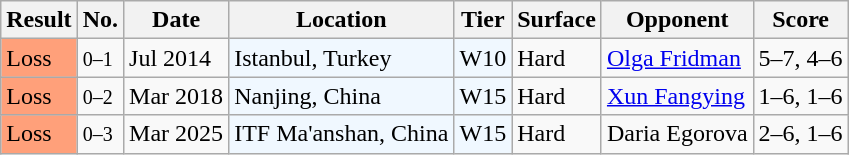<table class="sortable wikitable">
<tr>
<th>Result</th>
<th>No.</th>
<th>Date</th>
<th>Location</th>
<th>Tier</th>
<th>Surface</th>
<th>Opponent</th>
<th class="unsortable">Score</th>
</tr>
<tr>
<td style="background:#ffa07a;">Loss</td>
<td><small>0–1</small></td>
<td>Jul 2014</td>
<td style="background:#f0f8ff;">Istanbul, Turkey</td>
<td style="background:#f0f8ff;">W10</td>
<td>Hard</td>
<td> <a href='#'>Olga Fridman</a></td>
<td>5–7, 4–6</td>
</tr>
<tr>
<td style="background:#ffa07a;">Loss</td>
<td><small>0–2</small></td>
<td>Mar 2018</td>
<td style="background:#f0f8ff;">Nanjing, China</td>
<td style="background:#f0f8ff;">W15</td>
<td>Hard</td>
<td> <a href='#'>Xun Fangying</a></td>
<td>1–6, 1–6</td>
</tr>
<tr>
<td style="background:#ffa07a;">Loss</td>
<td><small>0–3</small></td>
<td>Mar 2025</td>
<td style="background:#f0f8ff;">ITF Ma'anshan, China</td>
<td style="background:#f0f8ff;">W15</td>
<td>Hard</td>
<td> Daria Egorova</td>
<td>2–6, 1–6</td>
</tr>
</table>
